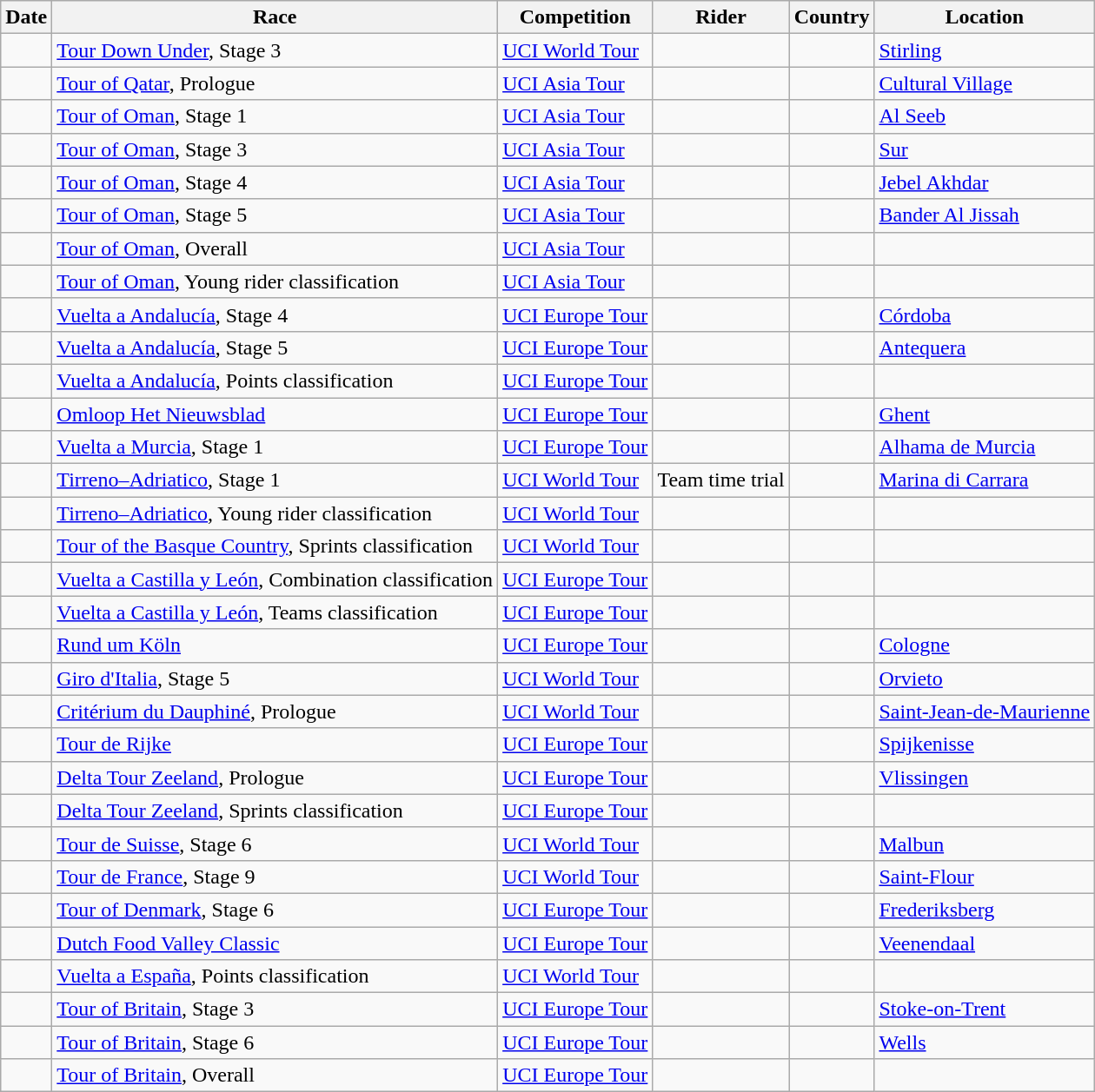<table class="wikitable sortable">
<tr>
<th>Date</th>
<th>Race</th>
<th>Competition</th>
<th>Rider</th>
<th>Country</th>
<th>Location</th>
</tr>
<tr>
<td></td>
<td><a href='#'>Tour Down Under</a>, Stage 3</td>
<td><a href='#'>UCI World Tour</a></td>
<td></td>
<td></td>
<td><a href='#'>Stirling</a></td>
</tr>
<tr>
<td></td>
<td><a href='#'>Tour of Qatar</a>, Prologue</td>
<td><a href='#'>UCI Asia Tour</a></td>
<td></td>
<td></td>
<td><a href='#'>Cultural Village</a></td>
</tr>
<tr>
<td></td>
<td><a href='#'>Tour of Oman</a>, Stage 1</td>
<td><a href='#'>UCI Asia Tour</a></td>
<td></td>
<td></td>
<td><a href='#'>Al Seeb</a></td>
</tr>
<tr>
<td></td>
<td><a href='#'>Tour of Oman</a>, Stage 3</td>
<td><a href='#'>UCI Asia Tour</a></td>
<td></td>
<td></td>
<td><a href='#'>Sur</a></td>
</tr>
<tr>
<td></td>
<td><a href='#'>Tour of Oman</a>, Stage 4</td>
<td><a href='#'>UCI Asia Tour</a></td>
<td></td>
<td></td>
<td><a href='#'>Jebel Akhdar</a></td>
</tr>
<tr>
<td></td>
<td><a href='#'>Tour of Oman</a>, Stage 5</td>
<td><a href='#'>UCI Asia Tour</a></td>
<td></td>
<td></td>
<td><a href='#'>Bander Al Jissah</a></td>
</tr>
<tr>
<td></td>
<td><a href='#'>Tour of Oman</a>, Overall</td>
<td><a href='#'>UCI Asia Tour</a></td>
<td></td>
<td></td>
<td></td>
</tr>
<tr>
<td></td>
<td><a href='#'>Tour of Oman</a>, Young rider classification</td>
<td><a href='#'>UCI Asia Tour</a></td>
<td></td>
<td></td>
<td></td>
</tr>
<tr>
<td></td>
<td><a href='#'>Vuelta a Andalucía</a>, Stage 4</td>
<td><a href='#'>UCI Europe Tour</a></td>
<td></td>
<td></td>
<td><a href='#'>Córdoba</a></td>
</tr>
<tr>
<td></td>
<td><a href='#'>Vuelta a Andalucía</a>, Stage 5</td>
<td><a href='#'>UCI Europe Tour</a></td>
<td></td>
<td></td>
<td><a href='#'>Antequera</a></td>
</tr>
<tr>
<td></td>
<td><a href='#'>Vuelta a Andalucía</a>, Points classification</td>
<td><a href='#'>UCI Europe Tour</a></td>
<td></td>
<td></td>
<td></td>
</tr>
<tr>
<td></td>
<td><a href='#'>Omloop Het Nieuwsblad</a></td>
<td><a href='#'>UCI Europe Tour</a></td>
<td></td>
<td></td>
<td><a href='#'>Ghent</a></td>
</tr>
<tr>
<td></td>
<td><a href='#'>Vuelta a Murcia</a>, Stage 1</td>
<td><a href='#'>UCI Europe Tour</a></td>
<td></td>
<td></td>
<td><a href='#'>Alhama de Murcia</a></td>
</tr>
<tr>
<td></td>
<td><a href='#'>Tirreno–Adriatico</a>, Stage 1</td>
<td><a href='#'>UCI World Tour</a></td>
<td>Team time trial</td>
<td></td>
<td><a href='#'>Marina di Carrara</a></td>
</tr>
<tr>
<td></td>
<td><a href='#'>Tirreno–Adriatico</a>, Young rider classification</td>
<td><a href='#'>UCI World Tour</a></td>
<td></td>
<td></td>
<td></td>
</tr>
<tr>
<td></td>
<td><a href='#'>Tour of the Basque Country</a>, Sprints classification</td>
<td><a href='#'>UCI World Tour</a></td>
<td></td>
<td></td>
<td></td>
</tr>
<tr>
<td></td>
<td><a href='#'>Vuelta a Castilla y León</a>, Combination classification</td>
<td><a href='#'>UCI Europe Tour</a></td>
<td></td>
<td></td>
<td></td>
</tr>
<tr>
<td></td>
<td><a href='#'>Vuelta a Castilla y León</a>, Teams classification</td>
<td><a href='#'>UCI Europe Tour</a></td>
<td align="center"></td>
<td></td>
<td></td>
</tr>
<tr>
<td></td>
<td><a href='#'>Rund um Köln</a></td>
<td><a href='#'>UCI Europe Tour</a></td>
<td></td>
<td></td>
<td><a href='#'>Cologne</a></td>
</tr>
<tr>
<td></td>
<td><a href='#'>Giro d'Italia</a>, Stage 5</td>
<td><a href='#'>UCI World Tour</a></td>
<td></td>
<td></td>
<td><a href='#'>Orvieto</a></td>
</tr>
<tr>
<td></td>
<td><a href='#'>Critérium du Dauphiné</a>, Prologue</td>
<td><a href='#'>UCI World Tour</a></td>
<td></td>
<td></td>
<td><a href='#'>Saint-Jean-de-Maurienne</a></td>
</tr>
<tr>
<td></td>
<td><a href='#'>Tour de Rijke</a></td>
<td><a href='#'>UCI Europe Tour</a></td>
<td></td>
<td></td>
<td><a href='#'>Spijkenisse</a></td>
</tr>
<tr>
<td></td>
<td><a href='#'>Delta Tour Zeeland</a>, Prologue</td>
<td><a href='#'>UCI Europe Tour</a></td>
<td></td>
<td></td>
<td><a href='#'>Vlissingen</a></td>
</tr>
<tr>
<td></td>
<td><a href='#'>Delta Tour Zeeland</a>, Sprints classification</td>
<td><a href='#'>UCI Europe Tour</a></td>
<td></td>
<td></td>
<td></td>
</tr>
<tr>
<td></td>
<td><a href='#'>Tour de Suisse</a>, Stage 6</td>
<td><a href='#'>UCI World Tour</a></td>
<td></td>
<td></td>
<td><a href='#'>Malbun</a></td>
</tr>
<tr>
<td></td>
<td><a href='#'>Tour de France</a>, Stage 9</td>
<td><a href='#'>UCI World Tour</a></td>
<td></td>
<td></td>
<td><a href='#'>Saint-Flour</a></td>
</tr>
<tr>
<td></td>
<td><a href='#'>Tour of Denmark</a>, Stage 6</td>
<td><a href='#'>UCI Europe Tour</a></td>
<td></td>
<td></td>
<td><a href='#'>Frederiksberg</a></td>
</tr>
<tr>
<td></td>
<td><a href='#'>Dutch Food Valley Classic</a></td>
<td><a href='#'>UCI Europe Tour</a></td>
<td></td>
<td></td>
<td><a href='#'>Veenendaal</a></td>
</tr>
<tr>
<td></td>
<td><a href='#'>Vuelta a España</a>, Points classification</td>
<td><a href='#'>UCI World Tour</a></td>
<td></td>
<td></td>
<td></td>
</tr>
<tr>
<td></td>
<td><a href='#'>Tour of Britain</a>, Stage 3</td>
<td><a href='#'>UCI Europe Tour</a></td>
<td></td>
<td></td>
<td><a href='#'>Stoke-on-Trent</a></td>
</tr>
<tr>
<td></td>
<td><a href='#'>Tour of Britain</a>, Stage 6</td>
<td><a href='#'>UCI Europe Tour</a></td>
<td></td>
<td></td>
<td><a href='#'>Wells</a></td>
</tr>
<tr>
<td></td>
<td><a href='#'>Tour of Britain</a>, Overall</td>
<td><a href='#'>UCI Europe Tour</a></td>
<td></td>
<td></td>
<td></td>
</tr>
</table>
